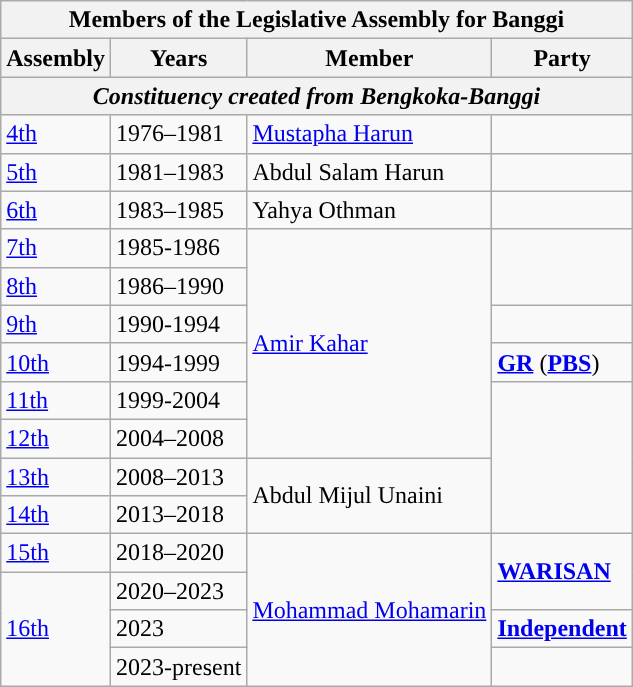<table class="wikitable">
<tr>
<th colspan="4">Members of the Legislative Assembly for Banggi</th>
</tr>
<tr>
<th>Assembly</th>
<th>Years</th>
<th>Member</th>
<th>Party</th>
</tr>
<tr>
<th colspan="4" align="center"><em>Constituency created from Bengkoka-Banggi</em></th>
</tr>
<tr>
<td><a href='#'>4th</a></td>
<td>1976–1981</td>
<td><a href='#'>Mustapha Harun</a></td>
<td></td>
</tr>
<tr>
<td><a href='#'>5th</a></td>
<td>1981–1983</td>
<td>Abdul Salam Harun</td>
<td></td>
</tr>
<tr>
<td><a href='#'>6th</a></td>
<td>1983–1985</td>
<td>Yahya Othman</td>
<td></td>
</tr>
<tr>
<td><a href='#'>7th</a></td>
<td>1985-1986</td>
<td rowspan="6"><a href='#'>Amir Kahar</a></td>
<td rowspan="2"></td>
</tr>
<tr>
<td><a href='#'>8th</a></td>
<td>1986–1990</td>
</tr>
<tr>
<td><a href='#'>9th</a></td>
<td>1990-1994</td>
<td></td>
</tr>
<tr>
<td><a href='#'>10th</a></td>
<td>1994-1999</td>
<td><strong><a href='#'>GR</a></strong> (<strong><a href='#'>PBS</a></strong>)</td>
</tr>
<tr>
<td><a href='#'>11th</a></td>
<td>1999-2004</td>
<td rowspan="4"></td>
</tr>
<tr>
<td><a href='#'>12th</a></td>
<td>2004–2008</td>
</tr>
<tr>
<td><a href='#'>13th</a></td>
<td>2008–2013</td>
<td rowspan="2">Abdul Mijul Unaini</td>
</tr>
<tr>
<td><a href='#'>14th</a></td>
<td>2013–2018</td>
</tr>
<tr>
<td><a href='#'>15th</a></td>
<td>2018–2020</td>
<td rowspan="4"><a href='#'>Mohammad Mohamarin</a></td>
<td rowspan="2"><strong><a href='#'>WARISAN</a></strong></td>
</tr>
<tr>
<td rowspan="3"><a href='#'>16th</a></td>
<td>2020–2023</td>
</tr>
<tr>
<td>2023</td>
<td><strong><a href='#'>Independent</a></strong></td>
</tr>
<tr>
<td>2023-present</td>
<td></td>
</tr>
</table>
